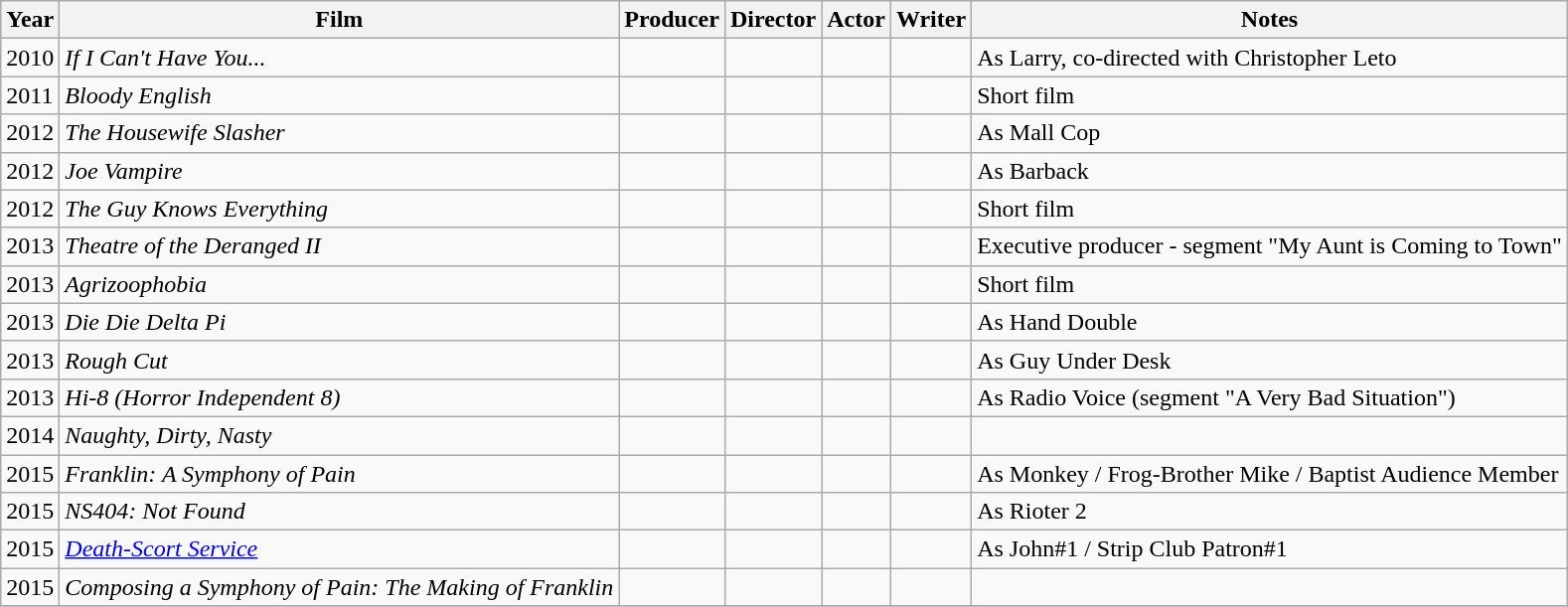<table class="wikitable">
<tr>
<th>Year</th>
<th>Film</th>
<th>Producer</th>
<th>Director</th>
<th>Actor</th>
<th>Writer</th>
<th>Notes</th>
</tr>
<tr>
<td>2010</td>
<td><em>If I Can't Have You...</em></td>
<td></td>
<td></td>
<td></td>
<td></td>
<td>As Larry, co-directed with Christopher Leto</td>
</tr>
<tr>
<td>2011</td>
<td><em>Bloody English</em></td>
<td></td>
<td></td>
<td></td>
<td></td>
<td>Short film</td>
</tr>
<tr>
<td>2012</td>
<td><em>The Housewife Slasher</em></td>
<td></td>
<td></td>
<td></td>
<td></td>
<td>As Mall Cop</td>
</tr>
<tr>
<td>2012</td>
<td><em>Joe Vampire</em></td>
<td></td>
<td></td>
<td></td>
<td></td>
<td>As Barback</td>
</tr>
<tr>
<td>2012</td>
<td><em>The Guy Knows Everything </em></td>
<td></td>
<td></td>
<td></td>
<td></td>
<td>Short film</td>
</tr>
<tr>
<td>2013</td>
<td><em>Theatre of the Deranged II </em></td>
<td></td>
<td></td>
<td></td>
<td></td>
<td>Executive producer - segment "My Aunt is Coming to Town"</td>
</tr>
<tr>
<td>2013</td>
<td><em>Agrizoophobia </em></td>
<td></td>
<td></td>
<td></td>
<td></td>
<td>Short film</td>
</tr>
<tr>
<td>2013</td>
<td><em>Die Die Delta Pi</em></td>
<td></td>
<td></td>
<td></td>
<td></td>
<td>As Hand Double</td>
</tr>
<tr>
<td>2013</td>
<td><em>Rough Cut</em></td>
<td></td>
<td></td>
<td></td>
<td></td>
<td>As Guy Under Desk</td>
</tr>
<tr>
<td>2013</td>
<td><em>Hi-8 (Horror Independent 8)</em></td>
<td></td>
<td></td>
<td></td>
<td></td>
<td>As Radio Voice (segment "A Very Bad Situation")</td>
</tr>
<tr>
<td>2014</td>
<td><em>Naughty, Dirty, Nasty</em></td>
<td></td>
<td></td>
<td></td>
<td></td>
<td></td>
</tr>
<tr>
<td>2015</td>
<td><em>Franklin: A Symphony of Pain</em></td>
<td></td>
<td></td>
<td></td>
<td></td>
<td>As Monkey / Frog-Brother Mike / Baptist Audience Member</td>
</tr>
<tr>
<td>2015</td>
<td><em>NS404: Not Found </em></td>
<td></td>
<td></td>
<td></td>
<td></td>
<td>As Rioter 2</td>
</tr>
<tr>
<td>2015</td>
<td><em><a href='#'>Death-Scort Service</a></em></td>
<td></td>
<td></td>
<td></td>
<td></td>
<td>As John#1 / Strip Club Patron#1</td>
</tr>
<tr>
<td>2015</td>
<td><em>Composing a Symphony of Pain: The Making of Franklin</em></td>
<td></td>
<td></td>
<td></td>
<td></td>
<td></td>
</tr>
<tr>
</tr>
</table>
